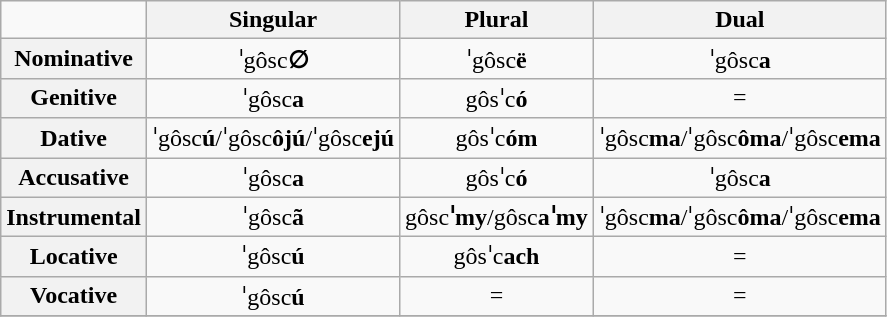<table class="wikitable" style="text-align:center">
<tr>
<td></td>
<th>Singular</th>
<th>Plural</th>
<th>Dual</th>
</tr>
<tr>
<th>Nominative</th>
<td>ˈgôsc<strong>∅</strong></td>
<td>ˈgôsc<strong>ë</strong></td>
<td>ˈgôsc<strong>a</strong></td>
</tr>
<tr>
<th>Genitive</th>
<td>ˈgôsc<strong>a</strong></td>
<td>gôsˈc<strong>ó</strong></td>
<td>= </td>
</tr>
<tr>
<th>Dative</th>
<td>ˈgôsc<strong>ú</strong>/ˈgôsc<strong>ôjú</strong>/ˈgôsc<strong>ejú</strong></td>
<td>gôsˈc<strong>óm</strong></td>
<td>ˈgôsc<strong>ma</strong>/ˈgôsc<strong>ôma</strong>/ˈgôsc<strong>ema</strong></td>
</tr>
<tr>
<th>Accusative</th>
<td>ˈgôsc<strong>a</strong></td>
<td>gôsˈc<strong>ó</strong></td>
<td>ˈgôsc<strong>a</strong></td>
</tr>
<tr>
<th>Instrumental</th>
<td>ˈgôsc<strong>ã</strong></td>
<td>gôsc<strong>ˈmy</strong>/gôsc<strong>aˈmy</strong></td>
<td>ˈgôsc<strong>ma</strong>/ˈgôsc<strong>ôma</strong>/ˈgôsc<strong>ema</strong></td>
</tr>
<tr>
<th>Locative</th>
<td>ˈgôsc<strong>ú</strong></td>
<td>gôsˈc<strong>ach</strong></td>
<td>= </td>
</tr>
<tr>
<th>Vocative</th>
<td>ˈgôsc<strong>ú</strong></td>
<td>= </td>
<td>= </td>
</tr>
<tr>
</tr>
</table>
